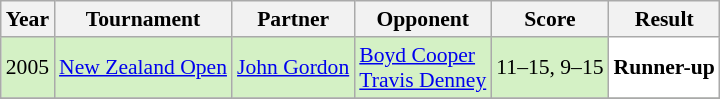<table class="sortable wikitable" style="font-size: 90%;">
<tr>
<th>Year</th>
<th>Tournament</th>
<th>Partner</th>
<th>Opponent</th>
<th>Score</th>
<th>Result</th>
</tr>
<tr style="background:#D4F1C5">
<td align="center">2005</td>
<td align="left"><a href='#'>New Zealand Open</a></td>
<td align="left"> <a href='#'>John Gordon</a></td>
<td align="left"> <a href='#'>Boyd Cooper</a> <br>  <a href='#'>Travis Denney</a></td>
<td align="left">11–15, 9–15</td>
<td style="text-align:left; background:white"> <strong>Runner-up</strong></td>
</tr>
<tr>
</tr>
</table>
